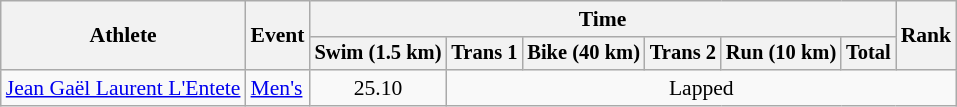<table class=wikitable style="font-size:90%;text-align:center">
<tr>
<th rowspan=2>Athlete</th>
<th rowspan=2>Event</th>
<th colspan=6>Time</th>
<th rowspan=2>Rank</th>
</tr>
<tr style="font-size:95%">
<th>Swim (1.5 km)</th>
<th>Trans 1</th>
<th>Bike (40 km)</th>
<th>Trans 2</th>
<th>Run (10 km)</th>
<th>Total</th>
</tr>
<tr>
<td align=left><a href='#'>Jean Gaël Laurent L'Entete</a></td>
<td align=left><a href='#'>Men's</a></td>
<td>25.10</td>
<td colspan=6>Lapped</td>
</tr>
</table>
